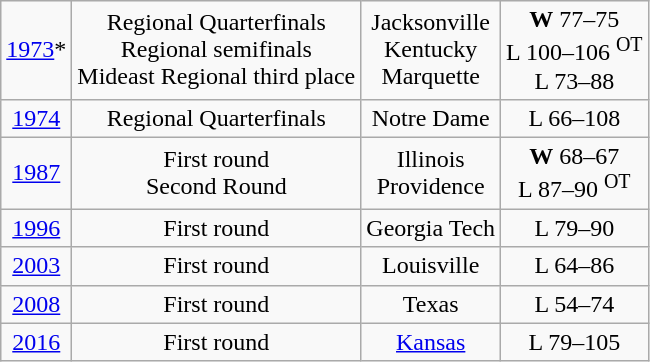<table class="wikitable">
<tr style="text-align:center;">
<td><a href='#'>1973</a>*</td>
<td>Regional Quarterfinals<br>Regional semifinals<br>Mideast Regional third place</td>
<td>Jacksonville<br>Kentucky<br>Marquette</td>
<td><strong>W</strong> 77–75<br>L 100–106 <sup>OT</sup><br> L 73–88</td>
</tr>
<tr style="text-align:center;">
<td><a href='#'>1974</a></td>
<td>Regional Quarterfinals</td>
<td>Notre Dame</td>
<td>L 66–108</td>
</tr>
<tr style="text-align:center;">
<td><a href='#'>1987</a></td>
<td>First round<br>Second Round</td>
<td>Illinois<br>Providence</td>
<td><strong>W</strong> 68–67<br>L 87–90 <sup>OT</sup></td>
</tr>
<tr style="text-align:center;">
<td><a href='#'>1996</a></td>
<td>First round</td>
<td>Georgia Tech</td>
<td>L 79–90</td>
</tr>
<tr style="text-align:center;">
<td><a href='#'>2003</a></td>
<td>First round</td>
<td>Louisville</td>
<td>L 64–86</td>
</tr>
<tr style="text-align:center;">
<td><a href='#'>2008</a></td>
<td>First round</td>
<td>Texas</td>
<td>L 54–74</td>
</tr>
<tr style="text-align:center;">
<td><a href='#'>2016</a></td>
<td>First round</td>
<td><a href='#'>Kansas</a></td>
<td>L 79–105</td>
</tr>
</table>
